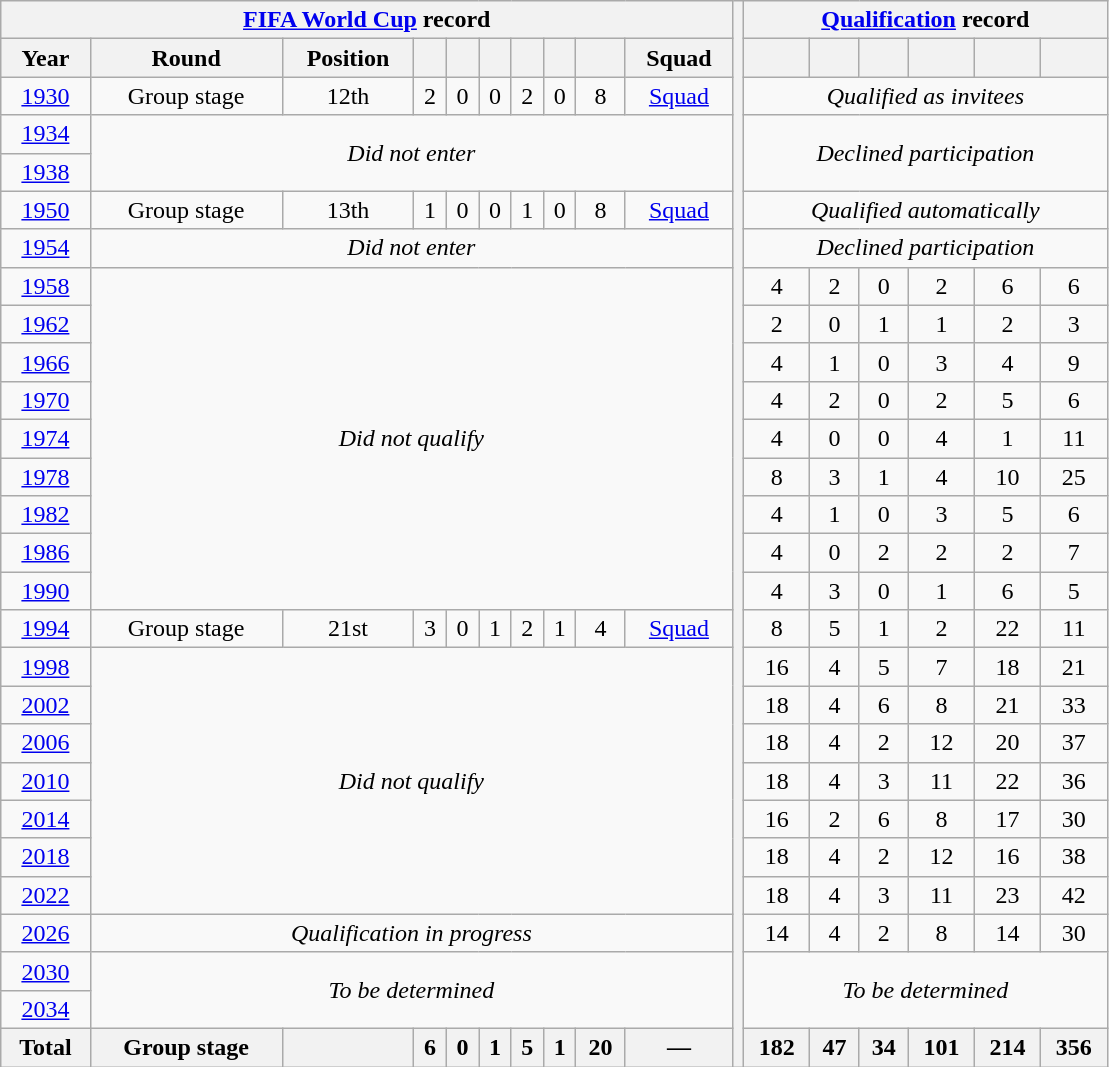<table class="wikitable" style="text-align: center;">
<tr>
<th colspan=10><a href='#'>FIFA World Cup</a> record</th>
<th width=1% rowspan=28></th>
<th colspan=7><a href='#'>Qualification</a> record</th>
</tr>
<tr>
<th>Year</th>
<th>Round</th>
<th>Position</th>
<th></th>
<th></th>
<th></th>
<th></th>
<th></th>
<th></th>
<th>Squad</th>
<th></th>
<th></th>
<th></th>
<th></th>
<th></th>
<th></th>
</tr>
<tr>
<td> <a href='#'>1930</a></td>
<td>Group stage</td>
<td>12th</td>
<td>2</td>
<td>0</td>
<td>0</td>
<td>2</td>
<td>0</td>
<td>8</td>
<td><a href='#'>Squad</a></td>
<td colspan=7><em>Qualified as invitees</em></td>
</tr>
<tr>
<td> <a href='#'>1934</a></td>
<td colspan=9 rowspan=2><em>Did not enter</em></td>
<td colspan=7 rowspan=2><em>Declined participation</em></td>
</tr>
<tr>
<td> <a href='#'>1938</a></td>
</tr>
<tr>
<td> <a href='#'>1950</a></td>
<td>Group stage</td>
<td>13th</td>
<td>1</td>
<td>0</td>
<td>0</td>
<td>1</td>
<td>0</td>
<td>8</td>
<td><a href='#'>Squad</a></td>
<td colspan=7><em>Qualified automatically</em></td>
</tr>
<tr>
<td> <a href='#'>1954</a></td>
<td colspan=9><em>Did not enter</em></td>
<td colspan=7><em>Declined participation</em></td>
</tr>
<tr>
<td> <a href='#'>1958</a></td>
<td colspan=9 rowspan=9><em>Did not qualify</em></td>
<td>4</td>
<td>2</td>
<td>0</td>
<td>2</td>
<td>6</td>
<td>6</td>
</tr>
<tr>
<td> <a href='#'>1962</a></td>
<td>2</td>
<td>0</td>
<td>1</td>
<td>1</td>
<td>2</td>
<td>3</td>
</tr>
<tr>
<td> <a href='#'>1966</a></td>
<td>4</td>
<td>1</td>
<td>0</td>
<td>3</td>
<td>4</td>
<td>9</td>
</tr>
<tr>
<td> <a href='#'>1970</a></td>
<td>4</td>
<td>2</td>
<td>0</td>
<td>2</td>
<td>5</td>
<td>6</td>
</tr>
<tr>
<td> <a href='#'>1974</a></td>
<td>4</td>
<td>0</td>
<td>0</td>
<td>4</td>
<td>1</td>
<td>11</td>
</tr>
<tr>
<td> <a href='#'>1978</a></td>
<td>8</td>
<td>3</td>
<td>1</td>
<td>4</td>
<td>10</td>
<td>25</td>
</tr>
<tr>
<td> <a href='#'>1982</a></td>
<td>4</td>
<td>1</td>
<td>0</td>
<td>3</td>
<td>5</td>
<td>6</td>
</tr>
<tr>
<td> <a href='#'>1986</a></td>
<td>4</td>
<td>0</td>
<td>2</td>
<td>2</td>
<td>2</td>
<td>7</td>
</tr>
<tr>
<td> <a href='#'>1990</a></td>
<td>4</td>
<td>3</td>
<td>0</td>
<td>1</td>
<td>6</td>
<td>5</td>
</tr>
<tr>
<td> <a href='#'>1994</a></td>
<td>Group stage</td>
<td>21st</td>
<td>3</td>
<td>0</td>
<td>1</td>
<td>2</td>
<td>1</td>
<td>4</td>
<td><a href='#'>Squad</a></td>
<td>8</td>
<td>5</td>
<td>1</td>
<td>2</td>
<td>22</td>
<td>11</td>
</tr>
<tr>
<td> <a href='#'>1998</a></td>
<td colspan=9 rowspan=7><em>Did not qualify</em></td>
<td>16</td>
<td>4</td>
<td>5</td>
<td>7</td>
<td>18</td>
<td>21</td>
</tr>
<tr>
<td>  <a href='#'>2002</a></td>
<td>18</td>
<td>4</td>
<td>6</td>
<td>8</td>
<td>21</td>
<td>33</td>
</tr>
<tr>
<td> <a href='#'>2006</a></td>
<td>18</td>
<td>4</td>
<td>2</td>
<td>12</td>
<td>20</td>
<td>37</td>
</tr>
<tr>
<td> <a href='#'>2010</a></td>
<td>18</td>
<td>4</td>
<td>3</td>
<td>11</td>
<td>22</td>
<td>36</td>
</tr>
<tr>
<td> <a href='#'>2014</a></td>
<td>16</td>
<td>2</td>
<td>6</td>
<td>8</td>
<td>17</td>
<td>30</td>
</tr>
<tr>
<td> <a href='#'>2018</a></td>
<td>18</td>
<td>4</td>
<td>2</td>
<td>12</td>
<td>16</td>
<td>38</td>
</tr>
<tr>
<td> <a href='#'>2022</a></td>
<td>18</td>
<td>4</td>
<td>3</td>
<td>11</td>
<td>23</td>
<td>42</td>
</tr>
<tr>
<td>   <a href='#'>2026</a></td>
<td colspan=9><em>Qualification in progress</em></td>
<td>14</td>
<td>4</td>
<td>2</td>
<td>8</td>
<td>14</td>
<td>30</td>
</tr>
<tr>
<td>   <a href='#'>2030</a></td>
<td colspan=9 rowspan=2><em>To be determined</em></td>
<td colspan=7 rowspan=2><em>To be determined</em></td>
</tr>
<tr>
<td> <a href='#'>2034</a></td>
</tr>
<tr>
<th>Total</th>
<th>Group stage</th>
<th></th>
<th>6</th>
<th>0</th>
<th>1</th>
<th>5</th>
<th>1</th>
<th>20</th>
<th>—</th>
<th>182</th>
<th>47</th>
<th>34</th>
<th>101</th>
<th>214</th>
<th>356</th>
</tr>
</table>
